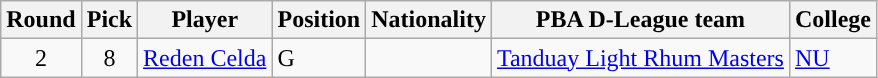<table class="wikitable sortable sortable">
<tr>
<th>Round</th>
<th>Pick</th>
<th>Player</th>
<th>Position</th>
<th>Nationality</th>
<th>PBA D-League team</th>
<th>College</th>
</tr>
<tr>
<td align=center>2</td>
<td align=center>8</td>
<td><a href='#'>Reden Celda</a></td>
<td>G</td>
<td></td>
<td><a href='#'>Tanduay Light Rhum Masters</a></td>
<td><a href='#'>NU</a></td>
</tr>
</table>
